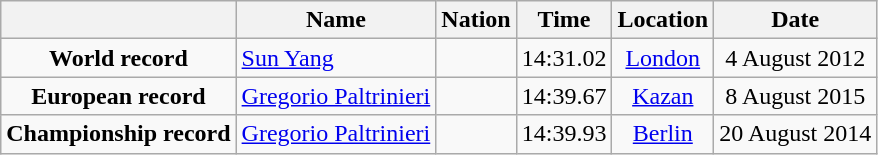<table class=wikitable style=text-align:center>
<tr>
<th></th>
<th>Name</th>
<th>Nation</th>
<th>Time</th>
<th>Location</th>
<th>Date</th>
</tr>
<tr>
<td><strong>World record</strong></td>
<td align=left><a href='#'>Sun Yang</a></td>
<td align=left></td>
<td align=left>14:31.02</td>
<td><a href='#'>London</a></td>
<td>4 August 2012</td>
</tr>
<tr>
<td><strong>European record</strong></td>
<td align=left><a href='#'>Gregorio Paltrinieri</a></td>
<td align=left></td>
<td align=left>14:39.67</td>
<td><a href='#'>Kazan</a></td>
<td>8 August 2015</td>
</tr>
<tr>
<td><strong>Championship record</strong></td>
<td align=left><a href='#'>Gregorio Paltrinieri</a></td>
<td align=left></td>
<td align=left>14:39.93</td>
<td><a href='#'>Berlin</a></td>
<td>20 August 2014</td>
</tr>
</table>
